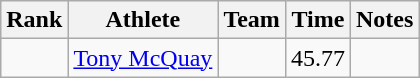<table class="wikitable sortable">
<tr>
<th>Rank</th>
<th>Athlete</th>
<th>Team</th>
<th>Time</th>
<th>Notes</th>
</tr>
<tr>
<td align=center></td>
<td><a href='#'>Tony McQuay</a></td>
<td></td>
<td>45.77</td>
<td></td>
</tr>
</table>
